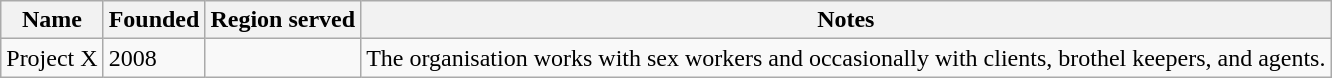<table class="wikitable sortable">
<tr>
<th>Name</th>
<th>Founded</th>
<th>Region served</th>
<th>Notes</th>
</tr>
<tr>
<td>Project X</td>
<td>2008</td>
<td></td>
<td>The organisation works with sex workers and occasionally with clients, brothel keepers, and agents.</td>
</tr>
</table>
